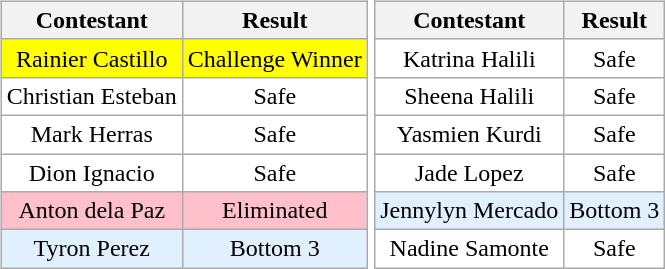<table>
<tr>
<td><br><table class="wikitable sortable nowrap" style="margin:auto; text-align:center">
<tr>
<th scope="col">Contestant</th>
<th scope="col">Result</th>
</tr>
<tr>
<td bgcolor=#FFFF00>Rainier Castillo</td>
<td bgcolor=#FFFF00>Challenge Winner</td>
</tr>
<tr>
<td bgcolor=#FFFFFF>Christian Esteban</td>
<td bgcolor=#FFFFFF>Safe</td>
</tr>
<tr>
<td bgcolor=#FFFFFF>Mark Herras</td>
<td bgcolor=#FFFFFF>Safe</td>
</tr>
<tr>
<td bgcolor=#FFFFFF>Dion Ignacio</td>
<td bgcolor=#FFFFFF>Safe</td>
</tr>
<tr>
<td bgcolor=pink>Anton dela Paz</td>
<td bgcolor=pink>Eliminated</td>
</tr>
<tr>
<td bgcolor=#e0f0ff>Tyron Perez</td>
<td bgcolor=#e0f0ff>Bottom 3</td>
</tr>
</table>
</td>
<td><br><table class="wikitable sortable nowrap" style="margin:auto; text-align:center">
<tr>
<th scope="col">Contestant</th>
<th scope="col">Result</th>
</tr>
<tr>
<td bgcolor=#FFFFFF>Katrina Halili</td>
<td bgcolor=#FFFFFF>Safe</td>
</tr>
<tr>
<td bgcolor=#FFFFFF>Sheena Halili</td>
<td bgcolor=#FFFFFF>Safe</td>
</tr>
<tr>
<td bgcolor=#FFFFFF>Yasmien Kurdi</td>
<td bgcolor=#FFFFFF>Safe</td>
</tr>
<tr>
<td bgcolor=#FFFFFF>Jade Lopez</td>
<td bgcolor=#FFFFFF>Safe</td>
</tr>
<tr>
<td bgcolor=#e0f0ff>Jennylyn Mercado</td>
<td bgcolor=#e0f0ff>Bottom 3</td>
</tr>
<tr>
<td bgcolor=#FFFFFF>Nadine Samonte</td>
<td bgcolor=#FFFFFF>Safe</td>
</tr>
</table>
</td>
</tr>
</table>
